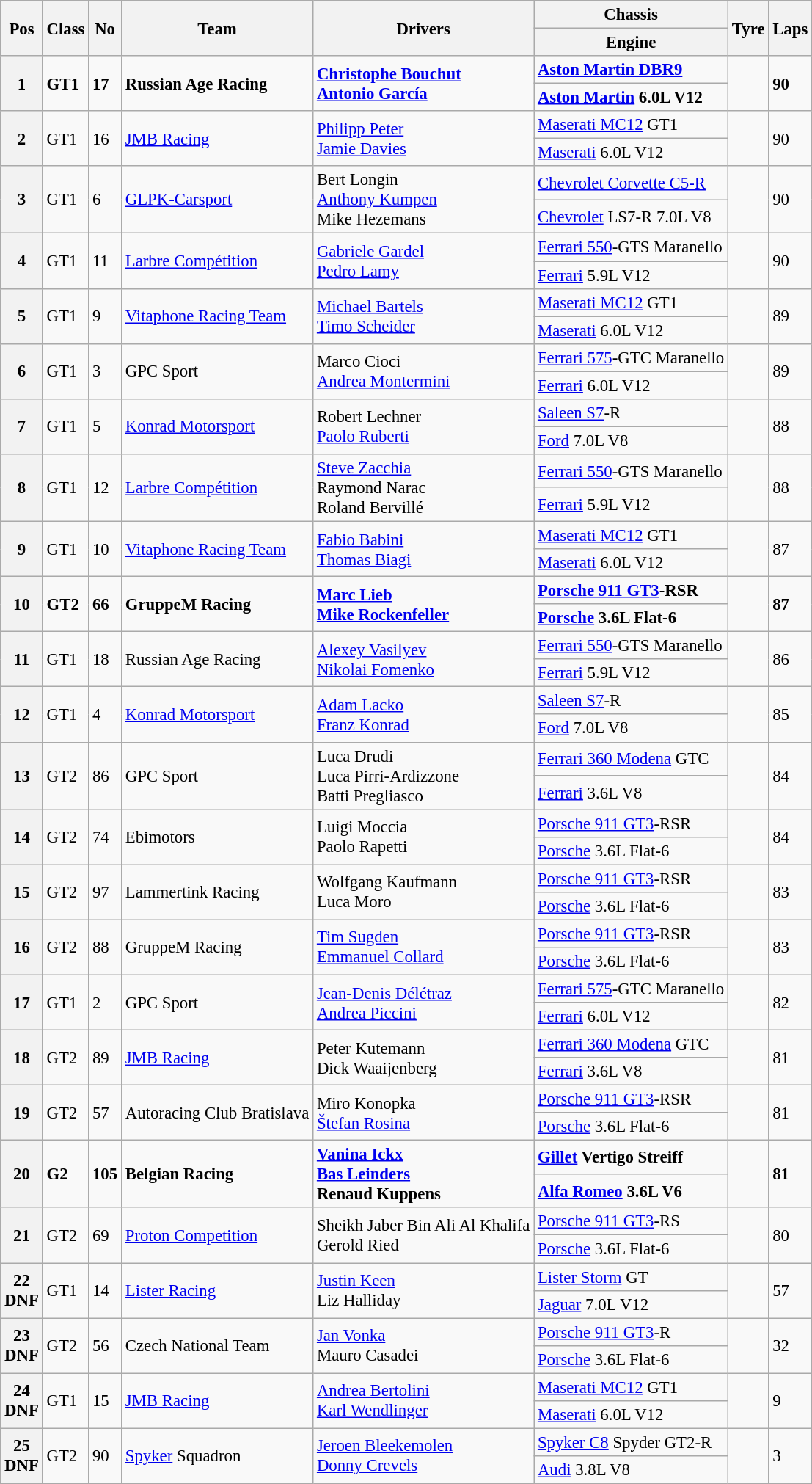<table class="wikitable" style="font-size: 95%;">
<tr>
<th rowspan=2>Pos</th>
<th rowspan=2>Class</th>
<th rowspan=2>No</th>
<th rowspan=2>Team</th>
<th rowspan=2>Drivers</th>
<th>Chassis</th>
<th rowspan=2>Tyre</th>
<th rowspan=2>Laps</th>
</tr>
<tr>
<th>Engine</th>
</tr>
<tr style="font-weight:bold">
<th rowspan=2>1</th>
<td rowspan=2>GT1</td>
<td rowspan=2>17</td>
<td rowspan=2> Russian Age Racing</td>
<td rowspan=2> <a href='#'>Christophe Bouchut</a><br> <a href='#'>Antonio García</a></td>
<td><a href='#'>Aston Martin DBR9</a></td>
<td rowspan=2></td>
<td rowspan=2>90</td>
</tr>
<tr style="font-weight:bold">
<td><a href='#'>Aston Martin</a> 6.0L V12</td>
</tr>
<tr>
<th rowspan=2>2</th>
<td rowspan=2>GT1</td>
<td rowspan=2>16</td>
<td rowspan=2> <a href='#'>JMB Racing</a></td>
<td rowspan=2> <a href='#'>Philipp Peter</a><br> <a href='#'>Jamie Davies</a></td>
<td><a href='#'>Maserati MC12</a> GT1</td>
<td rowspan=2></td>
<td rowspan=2>90</td>
</tr>
<tr>
<td><a href='#'>Maserati</a> 6.0L V12</td>
</tr>
<tr>
<th rowspan=2>3</th>
<td rowspan=2>GT1</td>
<td rowspan=2>6</td>
<td rowspan=2> <a href='#'>GLPK-Carsport</a></td>
<td rowspan=2> Bert Longin<br> <a href='#'>Anthony Kumpen</a><br> Mike Hezemans</td>
<td><a href='#'>Chevrolet Corvette C5-R</a></td>
<td rowspan=2></td>
<td rowspan=2>90</td>
</tr>
<tr>
<td><a href='#'>Chevrolet</a> LS7-R 7.0L V8</td>
</tr>
<tr>
<th rowspan=2>4</th>
<td rowspan=2>GT1</td>
<td rowspan=2>11</td>
<td rowspan=2> <a href='#'>Larbre Compétition</a></td>
<td rowspan=2> <a href='#'>Gabriele Gardel</a><br> <a href='#'>Pedro Lamy</a></td>
<td><a href='#'>Ferrari 550</a>-GTS Maranello</td>
<td rowspan=2></td>
<td rowspan=2>90</td>
</tr>
<tr>
<td><a href='#'>Ferrari</a> 5.9L V12</td>
</tr>
<tr>
<th rowspan=2>5</th>
<td rowspan=2>GT1</td>
<td rowspan=2>9</td>
<td rowspan=2> <a href='#'>Vitaphone Racing Team</a></td>
<td rowspan=2> <a href='#'>Michael Bartels</a><br> <a href='#'>Timo Scheider</a></td>
<td><a href='#'>Maserati MC12</a> GT1</td>
<td rowspan=2></td>
<td rowspan=2>89</td>
</tr>
<tr>
<td><a href='#'>Maserati</a> 6.0L V12</td>
</tr>
<tr>
<th rowspan=2>6</th>
<td rowspan=2>GT1</td>
<td rowspan=2>3</td>
<td rowspan=2> GPC Sport</td>
<td rowspan=2> Marco Cioci<br> <a href='#'>Andrea Montermini</a></td>
<td><a href='#'>Ferrari 575</a>-GTC Maranello</td>
<td rowspan=2></td>
<td rowspan=2>89</td>
</tr>
<tr>
<td><a href='#'>Ferrari</a> 6.0L V12</td>
</tr>
<tr>
<th rowspan=2>7</th>
<td rowspan=2>GT1</td>
<td rowspan=2>5</td>
<td rowspan=2> <a href='#'>Konrad Motorsport</a></td>
<td rowspan=2> Robert Lechner<br> <a href='#'>Paolo Ruberti</a></td>
<td><a href='#'>Saleen S7</a>-R</td>
<td rowspan=2></td>
<td rowspan=2>88</td>
</tr>
<tr>
<td><a href='#'>Ford</a> 7.0L V8</td>
</tr>
<tr>
<th rowspan=2>8</th>
<td rowspan=2>GT1</td>
<td rowspan=2>12</td>
<td rowspan=2> <a href='#'>Larbre Compétition</a></td>
<td rowspan=2> <a href='#'>Steve Zacchia</a><br> Raymond Narac<br> Roland Bervillé</td>
<td><a href='#'>Ferrari 550</a>-GTS Maranello</td>
<td rowspan=2></td>
<td rowspan=2>88</td>
</tr>
<tr>
<td><a href='#'>Ferrari</a> 5.9L V12</td>
</tr>
<tr>
<th rowspan=2>9</th>
<td rowspan=2>GT1</td>
<td rowspan=2>10</td>
<td rowspan=2> <a href='#'>Vitaphone Racing Team</a></td>
<td rowspan=2> <a href='#'>Fabio Babini</a><br> <a href='#'>Thomas Biagi</a></td>
<td><a href='#'>Maserati MC12</a> GT1</td>
<td rowspan=2></td>
<td rowspan=2>87</td>
</tr>
<tr>
<td><a href='#'>Maserati</a> 6.0L V12</td>
</tr>
<tr style="font-weight:bold">
<th rowspan=2>10</th>
<td rowspan=2>GT2</td>
<td rowspan=2>66</td>
<td rowspan=2> GruppeM Racing</td>
<td rowspan=2> <a href='#'>Marc Lieb</a><br> <a href='#'>Mike Rockenfeller</a></td>
<td><a href='#'>Porsche 911 GT3</a>-RSR</td>
<td rowspan=2></td>
<td rowspan=2>87</td>
</tr>
<tr style="font-weight:bold">
<td><a href='#'>Porsche</a> 3.6L Flat-6</td>
</tr>
<tr>
<th rowspan=2>11</th>
<td rowspan=2>GT1</td>
<td rowspan=2>18</td>
<td rowspan=2> Russian Age Racing</td>
<td rowspan=2> <a href='#'>Alexey Vasilyev</a><br> <a href='#'>Nikolai Fomenko</a></td>
<td><a href='#'>Ferrari 550</a>-GTS Maranello</td>
<td rowspan=2></td>
<td rowspan=2>86</td>
</tr>
<tr>
<td><a href='#'>Ferrari</a> 5.9L V12</td>
</tr>
<tr>
<th rowspan=2>12</th>
<td rowspan=2>GT1</td>
<td rowspan=2>4</td>
<td rowspan=2> <a href='#'>Konrad Motorsport</a></td>
<td rowspan=2> <a href='#'>Adam Lacko</a><br> <a href='#'>Franz Konrad</a></td>
<td><a href='#'>Saleen S7</a>-R</td>
<td rowspan=2></td>
<td rowspan=2>85</td>
</tr>
<tr>
<td><a href='#'>Ford</a> 7.0L V8</td>
</tr>
<tr>
<th rowspan=2>13</th>
<td rowspan=2>GT2</td>
<td rowspan=2>86</td>
<td rowspan=2> GPC Sport</td>
<td rowspan=2> Luca Drudi<br> Luca Pirri-Ardizzone<br> Batti Pregliasco</td>
<td><a href='#'>Ferrari 360 Modena</a> GTC</td>
<td rowspan=2></td>
<td rowspan=2>84</td>
</tr>
<tr>
<td><a href='#'>Ferrari</a> 3.6L V8</td>
</tr>
<tr>
<th rowspan=2>14</th>
<td rowspan=2>GT2</td>
<td rowspan=2>74</td>
<td rowspan=2> Ebimotors</td>
<td rowspan=2> Luigi Moccia<br> Paolo Rapetti</td>
<td><a href='#'>Porsche 911 GT3</a>-RSR</td>
<td rowspan=2></td>
<td rowspan=2>84</td>
</tr>
<tr>
<td><a href='#'>Porsche</a> 3.6L Flat-6</td>
</tr>
<tr>
<th rowspan=2>15</th>
<td rowspan=2>GT2</td>
<td rowspan=2>97</td>
<td rowspan=2> Lammertink Racing</td>
<td rowspan=2> Wolfgang Kaufmann<br> Luca Moro</td>
<td><a href='#'>Porsche 911 GT3</a>-RSR</td>
<td rowspan=2></td>
<td rowspan=2>83</td>
</tr>
<tr>
<td><a href='#'>Porsche</a> 3.6L Flat-6</td>
</tr>
<tr>
<th rowspan=2>16</th>
<td rowspan=2>GT2</td>
<td rowspan=2>88</td>
<td rowspan=2> GruppeM Racing</td>
<td rowspan=2> <a href='#'>Tim Sugden</a><br> <a href='#'>Emmanuel Collard</a></td>
<td><a href='#'>Porsche 911 GT3</a>-RSR</td>
<td rowspan=2></td>
<td rowspan=2>83</td>
</tr>
<tr>
<td><a href='#'>Porsche</a> 3.6L Flat-6</td>
</tr>
<tr>
<th rowspan=2>17</th>
<td rowspan=2>GT1</td>
<td rowspan=2>2</td>
<td rowspan=2> GPC Sport</td>
<td rowspan=2> <a href='#'>Jean-Denis Délétraz</a><br> <a href='#'>Andrea Piccini</a></td>
<td><a href='#'>Ferrari 575</a>-GTC Maranello</td>
<td rowspan=2></td>
<td rowspan=2>82</td>
</tr>
<tr>
<td><a href='#'>Ferrari</a> 6.0L V12</td>
</tr>
<tr>
<th rowspan=2>18</th>
<td rowspan=2>GT2</td>
<td rowspan=2>89</td>
<td rowspan=2> <a href='#'>JMB Racing</a></td>
<td rowspan=2> Peter Kutemann<br> Dick Waaijenberg</td>
<td><a href='#'>Ferrari 360 Modena</a> GTC</td>
<td rowspan=2></td>
<td rowspan=2>81</td>
</tr>
<tr>
<td><a href='#'>Ferrari</a> 3.6L V8</td>
</tr>
<tr>
<th rowspan=2>19</th>
<td rowspan=2>GT2</td>
<td rowspan=2>57</td>
<td rowspan=2> Autoracing Club Bratislava</td>
<td rowspan=2> Miro Konopka<br> <a href='#'>Štefan Rosina</a></td>
<td><a href='#'>Porsche 911 GT3</a>-RSR</td>
<td rowspan=2></td>
<td rowspan=2>81</td>
</tr>
<tr>
<td><a href='#'>Porsche</a> 3.6L Flat-6</td>
</tr>
<tr style="font-weight:bold">
<th rowspan=2>20</th>
<td rowspan=2>G2</td>
<td rowspan=2>105</td>
<td rowspan=2> Belgian Racing</td>
<td rowspan=2> <a href='#'>Vanina Ickx</a><br> <a href='#'>Bas Leinders</a><br> Renaud Kuppens</td>
<td><a href='#'>Gillet</a> Vertigo Streiff</td>
<td rowspan=2></td>
<td rowspan=2>81</td>
</tr>
<tr style="font-weight:bold">
<td><a href='#'>Alfa Romeo</a> 3.6L V6</td>
</tr>
<tr>
<th rowspan=2>21</th>
<td rowspan=2>GT2</td>
<td rowspan=2>69</td>
<td rowspan=2> <a href='#'>Proton Competition</a></td>
<td rowspan=2> Sheikh Jaber Bin Ali Al Khalifa<br> Gerold Ried</td>
<td><a href='#'>Porsche 911 GT3</a>-RS</td>
<td rowspan=2></td>
<td rowspan=2>80</td>
</tr>
<tr>
<td><a href='#'>Porsche</a> 3.6L Flat-6</td>
</tr>
<tr>
<th rowspan=2>22<br>DNF</th>
<td rowspan=2>GT1</td>
<td rowspan=2>14</td>
<td rowspan=2> <a href='#'>Lister Racing</a></td>
<td rowspan=2> <a href='#'>Justin Keen</a><br> Liz Halliday</td>
<td><a href='#'>Lister Storm</a> GT</td>
<td rowspan=2></td>
<td rowspan=2>57</td>
</tr>
<tr>
<td><a href='#'>Jaguar</a> 7.0L V12</td>
</tr>
<tr>
<th rowspan=2>23<br>DNF</th>
<td rowspan=2>GT2</td>
<td rowspan=2>56</td>
<td rowspan=2> Czech National Team</td>
<td rowspan=2> <a href='#'>Jan Vonka</a><br> Mauro Casadei</td>
<td><a href='#'>Porsche 911 GT3</a>-R</td>
<td rowspan=2></td>
<td rowspan=2>32</td>
</tr>
<tr>
<td><a href='#'>Porsche</a> 3.6L Flat-6</td>
</tr>
<tr>
<th rowspan=2>24<br>DNF</th>
<td rowspan=2>GT1</td>
<td rowspan=2>15</td>
<td rowspan=2> <a href='#'>JMB Racing</a></td>
<td rowspan=2> <a href='#'>Andrea Bertolini</a><br> <a href='#'>Karl Wendlinger</a></td>
<td><a href='#'>Maserati MC12</a> GT1</td>
<td rowspan=2></td>
<td rowspan=2>9</td>
</tr>
<tr>
<td><a href='#'>Maserati</a> 6.0L V12</td>
</tr>
<tr>
<th rowspan=2>25<br>DNF</th>
<td rowspan=2>GT2</td>
<td rowspan=2>90</td>
<td rowspan=2> <a href='#'>Spyker</a> Squadron</td>
<td rowspan=2> <a href='#'>Jeroen Bleekemolen</a><br> <a href='#'>Donny Crevels</a></td>
<td><a href='#'>Spyker C8</a> Spyder GT2-R</td>
<td rowspan=2></td>
<td rowspan=2>3</td>
</tr>
<tr>
<td><a href='#'>Audi</a> 3.8L V8</td>
</tr>
</table>
